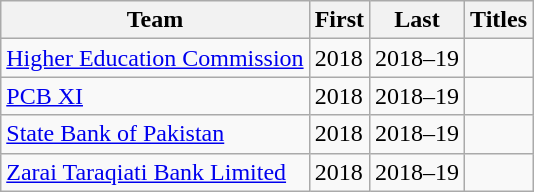<table class="wikitable sortable plainrowheaders" style="text-align:center;">
<tr>
<th scope="col">Team</th>
<th scope="col">First</th>
<th scope="col">Last</th>
<th scope="col">Titles</th>
</tr>
<tr align="left">
<td><a href='#'>Higher Education Commission</a></td>
<td>2018</td>
<td>2018–19</td>
<td></td>
</tr>
<tr align="left">
<td><a href='#'>PCB XI</a></td>
<td>2018</td>
<td>2018–19</td>
<td></td>
</tr>
<tr align="left">
<td><a href='#'>State Bank of Pakistan</a></td>
<td>2018</td>
<td>2018–19</td>
<td></td>
</tr>
<tr align="left">
<td><a href='#'>Zarai Taraqiati Bank Limited</a></td>
<td>2018</td>
<td>2018–19</td>
<td></td>
</tr>
</table>
